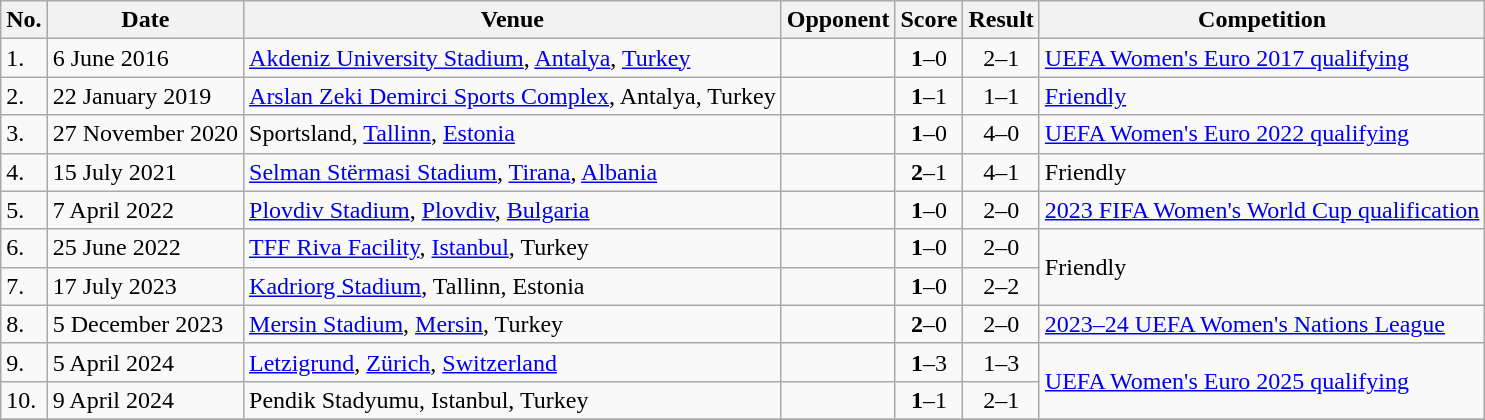<table class="wikitable">
<tr>
<th>No.</th>
<th>Date</th>
<th>Venue</th>
<th>Opponent</th>
<th>Score</th>
<th>Result</th>
<th>Competition</th>
</tr>
<tr>
<td>1.</td>
<td>6 June 2016</td>
<td><a href='#'>Akdeniz University Stadium</a>, <a href='#'>Antalya</a>, <a href='#'>Turkey</a></td>
<td></td>
<td align=center><strong>1</strong>–0</td>
<td align=center>2–1</td>
<td><a href='#'>UEFA Women's Euro 2017 qualifying</a></td>
</tr>
<tr>
<td>2.</td>
<td>22 January 2019</td>
<td><a href='#'>Arslan Zeki Demirci Sports Complex</a>, Antalya, Turkey</td>
<td></td>
<td align=center><strong>1</strong>–1</td>
<td align=center>1–1</td>
<td><a href='#'>Friendly</a></td>
</tr>
<tr>
<td>3.</td>
<td>27 November 2020</td>
<td>Sportsland, <a href='#'>Tallinn</a>, <a href='#'>Estonia</a></td>
<td></td>
<td align=center><strong>1</strong>–0</td>
<td align=center>4–0</td>
<td><a href='#'>UEFA Women's Euro 2022 qualifying</a></td>
</tr>
<tr>
<td>4.</td>
<td>15 July 2021</td>
<td><a href='#'>Selman Stërmasi Stadium</a>, <a href='#'>Tirana</a>, <a href='#'>Albania</a></td>
<td></td>
<td align=center><strong>2</strong>–1</td>
<td align=center>4–1</td>
<td>Friendly</td>
</tr>
<tr>
<td>5.</td>
<td>7 April 2022</td>
<td><a href='#'>Plovdiv Stadium</a>, <a href='#'>Plovdiv</a>, <a href='#'>Bulgaria</a></td>
<td></td>
<td align=center><strong>1</strong>–0</td>
<td align=center>2–0</td>
<td><a href='#'>2023 FIFA Women's World Cup qualification</a></td>
</tr>
<tr>
<td>6.</td>
<td>25 June 2022</td>
<td><a href='#'>TFF Riva Facility</a>, <a href='#'>Istanbul</a>, Turkey</td>
<td></td>
<td align=center><strong>1</strong>–0</td>
<td align=center>2–0</td>
<td rowspan=2>Friendly</td>
</tr>
<tr>
<td>7.</td>
<td>17 July 2023</td>
<td><a href='#'>Kadriorg Stadium</a>, Tallinn, Estonia</td>
<td></td>
<td align=center><strong>1</strong>–0</td>
<td align=center>2–2</td>
</tr>
<tr>
<td>8.</td>
<td>5 December 2023</td>
<td><a href='#'>Mersin Stadium</a>, <a href='#'>Mersin</a>, Turkey</td>
<td></td>
<td align=center><strong>2</strong>–0</td>
<td align=center>2–0</td>
<td><a href='#'>2023–24 UEFA Women's Nations League</a></td>
</tr>
<tr>
<td>9.</td>
<td>5 April 2024</td>
<td><a href='#'>Letzigrund</a>, <a href='#'>Zürich</a>, <a href='#'>Switzerland</a></td>
<td></td>
<td align=center><strong>1</strong>–3</td>
<td align=center>1–3</td>
<td rowspan=2><a href='#'>UEFA Women's Euro 2025 qualifying</a></td>
</tr>
<tr>
<td>10.</td>
<td>9 April 2024</td>
<td>Pendik Stadyumu, Istanbul, Turkey</td>
<td></td>
<td align=center><strong>1</strong>–1</td>
<td align=center>2–1</td>
</tr>
<tr>
</tr>
</table>
